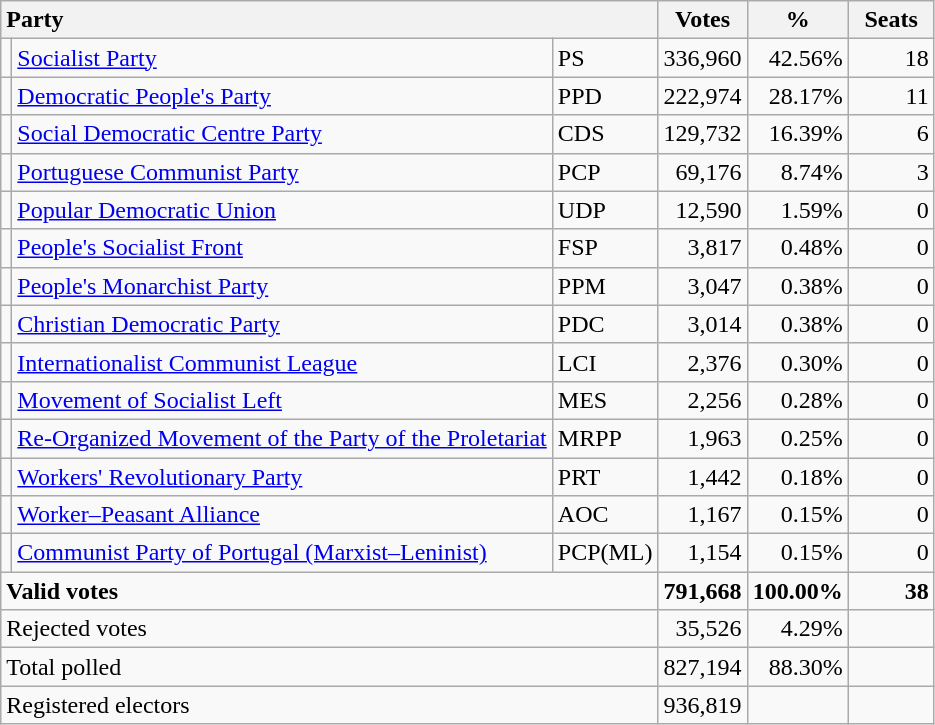<table class="wikitable" border="1" style="text-align:right;">
<tr>
<th style="text-align:left;" colspan=3>Party</th>
<th align=center width="50">Votes</th>
<th align=center width="50">%</th>
<th align=center width="50">Seats</th>
</tr>
<tr>
<td></td>
<td align=left><a href='#'>Socialist Party</a></td>
<td align=left>PS</td>
<td>336,960</td>
<td>42.56%</td>
<td>18</td>
</tr>
<tr>
<td></td>
<td align=left><a href='#'>Democratic People's Party</a></td>
<td align=left>PPD</td>
<td>222,974</td>
<td>28.17%</td>
<td>11</td>
</tr>
<tr>
<td></td>
<td align=left style="white-space: nowrap;"><a href='#'>Social Democratic Centre Party</a></td>
<td align=left>CDS</td>
<td>129,732</td>
<td>16.39%</td>
<td>6</td>
</tr>
<tr>
<td></td>
<td align=left><a href='#'>Portuguese Communist Party</a></td>
<td align=left>PCP</td>
<td>69,176</td>
<td>8.74%</td>
<td>3</td>
</tr>
<tr>
<td></td>
<td align=left><a href='#'>Popular Democratic Union</a></td>
<td align=left>UDP</td>
<td>12,590</td>
<td>1.59%</td>
<td>0</td>
</tr>
<tr>
<td></td>
<td align=left><a href='#'>People's Socialist Front</a></td>
<td align=left>FSP</td>
<td>3,817</td>
<td>0.48%</td>
<td>0</td>
</tr>
<tr>
<td></td>
<td align=left><a href='#'>People's Monarchist Party</a></td>
<td align=left>PPM</td>
<td>3,047</td>
<td>0.38%</td>
<td>0</td>
</tr>
<tr>
<td></td>
<td align=left style="white-space: nowrap;"><a href='#'>Christian Democratic Party</a></td>
<td align=left>PDC</td>
<td>3,014</td>
<td>0.38%</td>
<td>0</td>
</tr>
<tr>
<td></td>
<td align=left><a href='#'>Internationalist Communist League</a></td>
<td align=left>LCI</td>
<td>2,376</td>
<td>0.30%</td>
<td>0</td>
</tr>
<tr>
<td></td>
<td align=left><a href='#'>Movement of Socialist Left</a></td>
<td align=left>MES</td>
<td>2,256</td>
<td>0.28%</td>
<td>0</td>
</tr>
<tr>
<td></td>
<td align=left><a href='#'>Re-Organized Movement of the Party of the Proletariat</a></td>
<td align=left>MRPP</td>
<td>1,963</td>
<td>0.25%</td>
<td>0</td>
</tr>
<tr>
<td></td>
<td align=left><a href='#'>Workers' Revolutionary Party</a></td>
<td align=left>PRT</td>
<td>1,442</td>
<td>0.18%</td>
<td>0</td>
</tr>
<tr>
<td></td>
<td align=left><a href='#'>Worker–Peasant Alliance</a></td>
<td align=left>AOC</td>
<td>1,167</td>
<td>0.15%</td>
<td>0</td>
</tr>
<tr>
<td></td>
<td align=left><a href='#'>Communist Party of Portugal (Marxist–Leninist)</a></td>
<td align=left>PCP(ML)</td>
<td>1,154</td>
<td>0.15%</td>
<td>0</td>
</tr>
<tr style="font-weight:bold">
<td align=left colspan=3>Valid votes</td>
<td>791,668</td>
<td>100.00%</td>
<td>38</td>
</tr>
<tr>
<td align=left colspan=3>Rejected votes</td>
<td>35,526</td>
<td>4.29%</td>
<td></td>
</tr>
<tr>
<td align=left colspan=3>Total polled</td>
<td>827,194</td>
<td>88.30%</td>
<td></td>
</tr>
<tr>
<td align=left colspan=3>Registered electors</td>
<td>936,819</td>
<td></td>
<td></td>
</tr>
</table>
